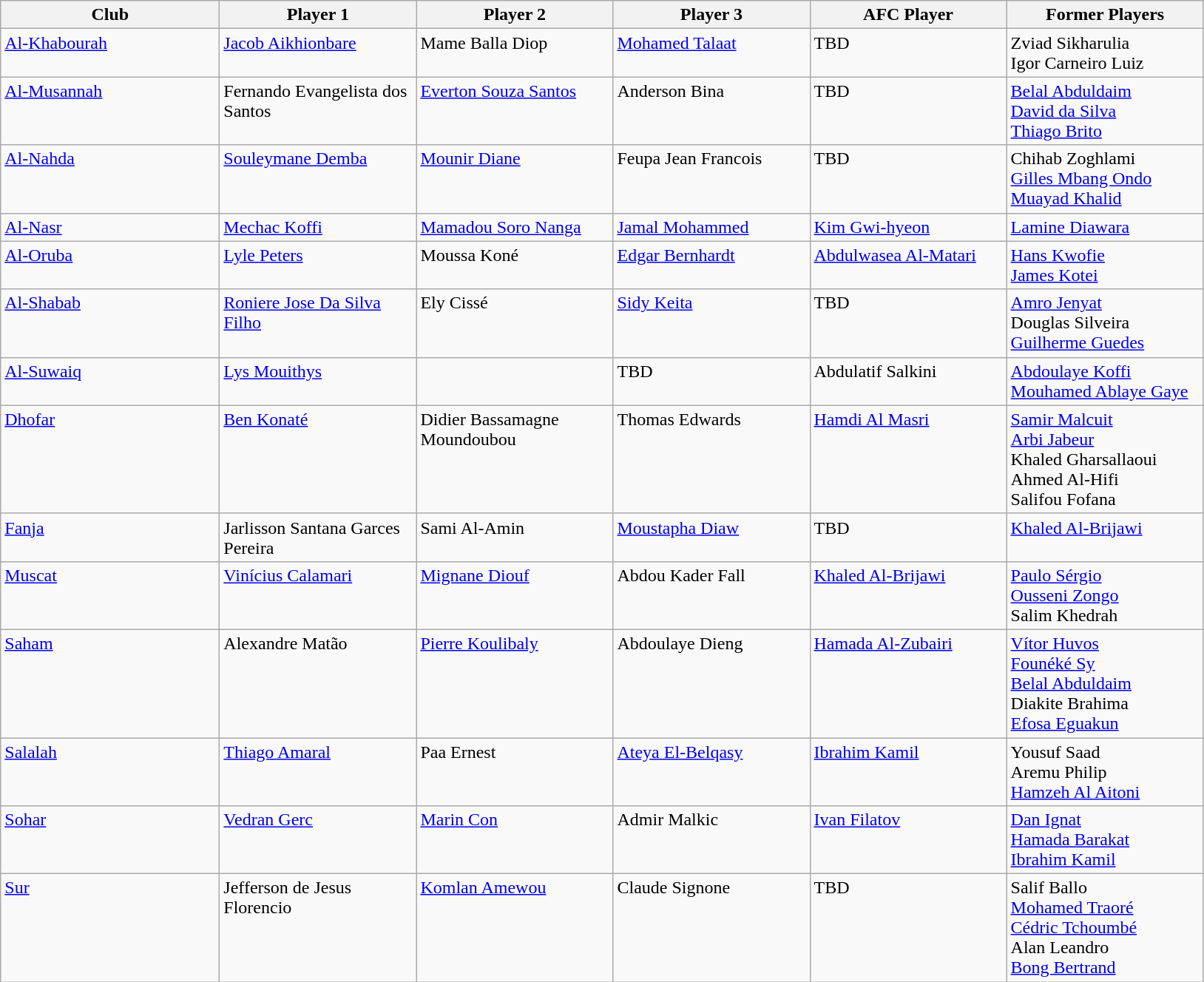<table class="wikitable sortable" border="1">
<tr>
<th width="190">Club</th>
<th width="170">Player 1</th>
<th width="170">Player 2</th>
<th width="170">Player 3</th>
<th width="170">AFC Player</th>
<th width="170">Former Players</th>
</tr>
<tr style="vertical-align:top;">
<td><a href='#'>Al-Khabourah</a></td>
<td> <a href='#'>Jacob Aikhionbare</a></td>
<td> Mame Balla Diop</td>
<td> <a href='#'>Mohamed Talaat</a></td>
<td>TBD</td>
<td> Zviad Sikharulia<br> Igor Carneiro Luiz</td>
</tr>
<tr style="vertical-align:top;">
<td><a href='#'>Al-Musannah</a></td>
<td> Fernando Evangelista dos Santos</td>
<td> <a href='#'>Everton Souza Santos</a></td>
<td> Anderson Bina</td>
<td>TBD</td>
<td> <a href='#'>Belal Abduldaim</a><br> <a href='#'>David da Silva</a><br> <a href='#'>Thiago Brito</a></td>
</tr>
<tr style="vertical-align:top;">
<td><a href='#'>Al-Nahda</a></td>
<td> <a href='#'>Souleymane Demba</a></td>
<td> <a href='#'>Mounir Diane</a></td>
<td> Feupa Jean Francois</td>
<td>TBD</td>
<td> Chihab Zoghlami<br> <a href='#'>Gilles Mbang Ondo</a><br> <a href='#'>Muayad Khalid</a></td>
</tr>
<tr style="vertical-align:top;">
<td><a href='#'>Al-Nasr</a></td>
<td> <a href='#'>Mechac Koffi</a></td>
<td> <a href='#'>Mamadou Soro Nanga</a></td>
<td> <a href='#'>Jamal Mohammed</a></td>
<td> <a href='#'>Kim Gwi-hyeon</a></td>
<td> <a href='#'>Lamine Diawara</a></td>
</tr>
<tr style="vertical-align:top;">
<td><a href='#'>Al-Oruba</a></td>
<td> <a href='#'>Lyle Peters</a></td>
<td> Moussa Koné</td>
<td> <a href='#'>Edgar Bernhardt</a></td>
<td> <a href='#'>Abdulwasea Al-Matari</a></td>
<td> <a href='#'>Hans Kwofie</a><br> <a href='#'>James Kotei</a></td>
</tr>
<tr style="vertical-align:top;">
<td><a href='#'>Al-Shabab</a></td>
<td> <a href='#'>Roniere Jose Da Silva Filho</a></td>
<td> Ely Cissé</td>
<td> <a href='#'>Sidy Keita</a></td>
<td>TBD</td>
<td> <a href='#'>Amro Jenyat</a><br> Douglas Silveira<br> <a href='#'>Guilherme Guedes</a></td>
</tr>
<tr style="vertical-align:top;">
<td><a href='#'>Al-Suwaiq</a></td>
<td> <a href='#'>Lys Mouithys</a></td>
<td></td>
<td>TBD</td>
<td> Abdulatif Salkini</td>
<td> <a href='#'>Abdoulaye Koffi</a><br> <a href='#'>Mouhamed Ablaye Gaye</a></td>
</tr>
<tr style="vertical-align:top;">
<td><a href='#'>Dhofar</a></td>
<td> <a href='#'>Ben Konaté</a></td>
<td> Didier Bassamagne Moundoubou</td>
<td> Thomas Edwards</td>
<td> <a href='#'>Hamdi Al Masri</a></td>
<td> <a href='#'>Samir Malcuit</a><br> <a href='#'>Arbi Jabeur</a><br> Khaled Gharsallaoui<br> Ahmed Al-Hifi<br> Salifou Fofana</td>
</tr>
<tr style="vertical-align:top;">
<td><a href='#'>Fanja</a></td>
<td> Jarlisson Santana Garces Pereira</td>
<td> Sami Al-Amin</td>
<td> <a href='#'>Moustapha Diaw</a></td>
<td>TBD</td>
<td> <a href='#'>Khaled Al-Brijawi</a></td>
</tr>
<tr style="vertical-align:top;">
<td><a href='#'>Muscat</a></td>
<td> <a href='#'>Vinícius Calamari</a></td>
<td> <a href='#'>Mignane Diouf</a></td>
<td> Abdou Kader Fall</td>
<td> <a href='#'>Khaled Al-Brijawi</a></td>
<td> <a href='#'>Paulo Sérgio</a><br> <a href='#'>Ousseni Zongo</a><br> Salim Khedrah</td>
</tr>
<tr style="vertical-align:top;">
<td><a href='#'>Saham</a></td>
<td> Alexandre Matão</td>
<td> <a href='#'>Pierre Koulibaly</a></td>
<td> Abdoulaye Dieng</td>
<td> <a href='#'>Hamada Al-Zubairi</a></td>
<td> <a href='#'>Vítor Huvos</a><br> <a href='#'>Founéké Sy</a><br> <a href='#'>Belal Abduldaim</a><br> Diakite Brahima<br> <a href='#'>Efosa Eguakun</a></td>
</tr>
<tr style="vertical-align:top;">
<td><a href='#'>Salalah</a></td>
<td> <a href='#'>Thiago Amaral</a></td>
<td> Paa Ernest</td>
<td> <a href='#'>Ateya El-Belqasy</a></td>
<td> <a href='#'>Ibrahim Kamil</a></td>
<td> Yousuf Saad<br> Aremu Philip<br> <a href='#'>Hamzeh Al Aitoni</a></td>
</tr>
<tr style="vertical-align:top;">
<td><a href='#'>Sohar</a></td>
<td> <a href='#'>Vedran Gerc</a></td>
<td> <a href='#'>Marin Con</a></td>
<td> Admir Malkic</td>
<td> <a href='#'>Ivan Filatov</a></td>
<td> <a href='#'>Dan Ignat</a><br> <a href='#'>Hamada Barakat</a><br> <a href='#'>Ibrahim Kamil</a></td>
</tr>
<tr style="vertical-align:top;">
<td><a href='#'>Sur</a></td>
<td> Jefferson de Jesus Florencio</td>
<td> <a href='#'>Komlan Amewou</a></td>
<td> Claude Signone</td>
<td>TBD</td>
<td> Salif Ballo<br> <a href='#'>Mohamed Traoré</a><br>  <a href='#'>Cédric Tchoumbé</a><br> Alan Leandro<br> <a href='#'>Bong Bertrand</a></td>
</tr>
</table>
